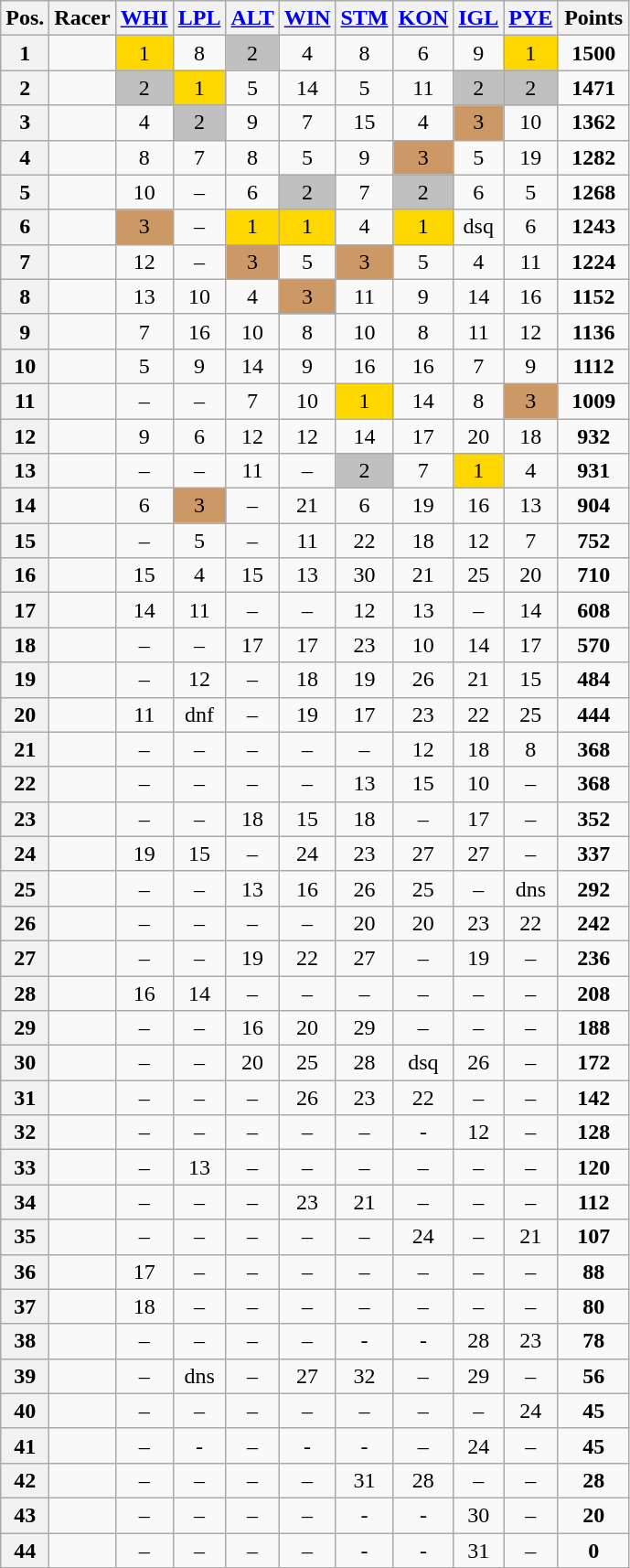<table class="wikitable sortable plainrowheaders" style="text-align:center;">
<tr>
<th scope="col">Pos.</th>
<th scope="col">Racer</th>
<th scope="col"> <a href='#'>WHI</a></th>
<th scope="col"> <a href='#'>LPL</a></th>
<th scope="col"> <a href='#'>ALT</a></th>
<th scope="col"> <a href='#'>WIN</a></th>
<th scope="col"> <a href='#'>STM</a></th>
<th scope="col"> <a href='#'>KON</a></th>
<th scope="col"> <a href='#'>IGL</a></th>
<th scope="col"> <a href='#'>PYE</a></th>
<th style="width:45px;">Points</th>
</tr>
<tr>
<th style="text-align:center;">1</th>
<td align="left"></td>
<td style="background:gold;">1</td>
<td>8</td>
<td style="background:silver;">2</td>
<td>4</td>
<td>8</td>
<td>6</td>
<td>9</td>
<td style="background:gold;">1</td>
<td><strong>1500</strong></td>
</tr>
<tr>
<th style="text-align:center;">2</th>
<td align="left"></td>
<td style="background:silver;">2</td>
<td style="background:gold;">1</td>
<td>5</td>
<td>14</td>
<td>5</td>
<td>11</td>
<td style="background:silver;">2</td>
<td style="background:silver;">2</td>
<td><strong>1471</strong></td>
</tr>
<tr>
<th style="text-align:center;">3</th>
<td align="left"></td>
<td>4</td>
<td style="background:silver;">2</td>
<td>9</td>
<td>7</td>
<td>15</td>
<td>4</td>
<td style="background:#c96;">3</td>
<td>10</td>
<td><strong>1362</strong></td>
</tr>
<tr>
<th style="text-align:center;">4</th>
<td align="left"></td>
<td>8</td>
<td>7</td>
<td>8</td>
<td>5</td>
<td>9</td>
<td style="background:#c96;">3</td>
<td>5</td>
<td>19</td>
<td><strong>1282</strong></td>
</tr>
<tr>
<th style="text-align:center;">5</th>
<td align="left"></td>
<td>10</td>
<td>–</td>
<td>6</td>
<td style="background:silver;">2</td>
<td>7</td>
<td style="background:silver;">2</td>
<td>6</td>
<td>5</td>
<td><strong>1268</strong></td>
</tr>
<tr>
<th style="text-align:center;">6</th>
<td align="left"></td>
<td style="background:#c96;">3</td>
<td>–</td>
<td style="background:gold;">1</td>
<td style="background:gold;">1</td>
<td>4</td>
<td style="background:gold;">1</td>
<td>dsq</td>
<td>6</td>
<td><strong>1243</strong></td>
</tr>
<tr>
<th style="text-align:center;">7</th>
<td align="left"></td>
<td>12</td>
<td>–</td>
<td style="background:#c96;">3</td>
<td>5</td>
<td style="background:#c96;">3</td>
<td>5</td>
<td>4</td>
<td>11</td>
<td><strong>1224</strong></td>
</tr>
<tr>
<th style="text-align:center;">8</th>
<td align="left"></td>
<td>13</td>
<td>10</td>
<td>4</td>
<td style="background:#c96;">3</td>
<td>11</td>
<td>9</td>
<td>14</td>
<td>16</td>
<td><strong>1152</strong></td>
</tr>
<tr>
<th style="text-align:center;">9</th>
<td align="left"></td>
<td>7</td>
<td>16</td>
<td>10</td>
<td>8</td>
<td>10</td>
<td>8</td>
<td>11</td>
<td>12</td>
<td><strong>1136</strong></td>
</tr>
<tr>
<th style="text-align:center;">10</th>
<td align="left"></td>
<td>5</td>
<td>9</td>
<td>14</td>
<td>9</td>
<td>16</td>
<td>16</td>
<td>7</td>
<td>9</td>
<td><strong>1112</strong></td>
</tr>
<tr>
<th style="text-align:center;">11</th>
<td align="left"></td>
<td>–</td>
<td>–</td>
<td>7</td>
<td>10</td>
<td style="background:gold;">1</td>
<td>14</td>
<td>8</td>
<td style="background:#c96;">3</td>
<td><strong>1009</strong></td>
</tr>
<tr>
<th style="text-align:center;">12</th>
<td align="left"></td>
<td>9</td>
<td>6</td>
<td>12</td>
<td>12</td>
<td>14</td>
<td>17</td>
<td>20</td>
<td>18</td>
<td><strong>932</strong></td>
</tr>
<tr>
<th style="text-align:center;">13</th>
<td align="left"></td>
<td>–</td>
<td>–</td>
<td>11</td>
<td>–</td>
<td style="background:silver;">2</td>
<td>7</td>
<td style="background:gold;">1</td>
<td>4</td>
<td><strong>931</strong></td>
</tr>
<tr>
<th style="text-align:center;">14</th>
<td align="left"></td>
<td>6</td>
<td style="background:#c96;">3</td>
<td>–</td>
<td>21</td>
<td>6</td>
<td>19</td>
<td>16</td>
<td>13</td>
<td><strong>904</strong></td>
</tr>
<tr>
<th style="text-align:center;">15</th>
<td align="left"></td>
<td>–</td>
<td>5</td>
<td>–</td>
<td>11</td>
<td>22</td>
<td>18</td>
<td>12</td>
<td>7</td>
<td><strong>752</strong></td>
</tr>
<tr>
<th style="text-align:center;">16</th>
<td align="left"></td>
<td>15</td>
<td>4</td>
<td>15</td>
<td>13</td>
<td>30</td>
<td>21</td>
<td>25</td>
<td>20</td>
<td><strong>710</strong></td>
</tr>
<tr>
<th style="text-align:center;">17</th>
<td align="left"></td>
<td>14</td>
<td>11</td>
<td>–</td>
<td>–</td>
<td>12</td>
<td>13</td>
<td>–</td>
<td>14</td>
<td><strong>608</strong></td>
</tr>
<tr>
<th style="text-align:center;">18</th>
<td align="left"></td>
<td>–</td>
<td>–</td>
<td>17</td>
<td>17</td>
<td>23</td>
<td>10</td>
<td>14</td>
<td>17</td>
<td><strong>570</strong></td>
</tr>
<tr>
<th style="text-align:center;">19</th>
<td align="left"></td>
<td>–</td>
<td>12</td>
<td>–</td>
<td>18</td>
<td>19</td>
<td>26</td>
<td>21</td>
<td>15</td>
<td><strong>484</strong></td>
</tr>
<tr>
<th style="text-align:center;">20</th>
<td align="left"></td>
<td>11</td>
<td>dnf</td>
<td>–</td>
<td>19</td>
<td>17</td>
<td>23</td>
<td>22</td>
<td>25</td>
<td><strong>444</strong></td>
</tr>
<tr>
<th style="text-align:center;">21</th>
<td align="left"></td>
<td>–</td>
<td>–</td>
<td>–</td>
<td>–</td>
<td>–</td>
<td>12</td>
<td>18</td>
<td>8</td>
<td><strong>368</strong></td>
</tr>
<tr>
<th style="text-align:center;">22</th>
<td align="left"></td>
<td>–</td>
<td>–</td>
<td>–</td>
<td>–</td>
<td>13</td>
<td>15</td>
<td>10</td>
<td>–</td>
<td><strong>368</strong></td>
</tr>
<tr>
<th style="text-align:center;">23</th>
<td align="left"></td>
<td>–</td>
<td>–</td>
<td>18</td>
<td>15</td>
<td>18</td>
<td>–</td>
<td>17</td>
<td>–</td>
<td><strong>352</strong></td>
</tr>
<tr>
<th style="text-align:center;">24</th>
<td align="left"></td>
<td>19</td>
<td>15</td>
<td>–</td>
<td>24</td>
<td>23</td>
<td>27</td>
<td>27</td>
<td>–</td>
<td><strong>337</strong></td>
</tr>
<tr>
<th style="text-align:center;">25</th>
<td align="left"></td>
<td>–</td>
<td>–</td>
<td>13</td>
<td>16</td>
<td>26</td>
<td>25</td>
<td>–</td>
<td>dns</td>
<td><strong>292</strong></td>
</tr>
<tr>
<th style="text-align:center;">26</th>
<td align="left"></td>
<td>–</td>
<td>–</td>
<td>–</td>
<td>–</td>
<td>20</td>
<td>20</td>
<td>23</td>
<td>22</td>
<td><strong>242</strong></td>
</tr>
<tr>
<th style="text-align:center;">27</th>
<td align="left"></td>
<td>–</td>
<td>–</td>
<td>19</td>
<td>22</td>
<td>27</td>
<td>–</td>
<td>19</td>
<td>–</td>
<td><strong>236</strong></td>
</tr>
<tr>
<th style="text-align:center;">28</th>
<td align="left"></td>
<td>16</td>
<td>14</td>
<td>–</td>
<td>–</td>
<td>–</td>
<td>–</td>
<td>–</td>
<td>–</td>
<td><strong>208</strong></td>
</tr>
<tr>
<th style="text-align:center;">29</th>
<td align="left"></td>
<td>–</td>
<td>–</td>
<td>16</td>
<td>20</td>
<td>29</td>
<td>–</td>
<td>–</td>
<td>–</td>
<td><strong>188</strong></td>
</tr>
<tr>
<th style="text-align:center;">30</th>
<td align="left"></td>
<td>–</td>
<td>–</td>
<td>20</td>
<td>25</td>
<td>28</td>
<td>dsq</td>
<td>26</td>
<td>–</td>
<td><strong>172</strong></td>
</tr>
<tr>
<th style="text-align:center;">31</th>
<td align="left"></td>
<td>–</td>
<td>–</td>
<td>–</td>
<td>26</td>
<td>23</td>
<td>22</td>
<td>–</td>
<td>–</td>
<td><strong>142</strong></td>
</tr>
<tr>
<th style="text-align:center;">32</th>
<td align="left"></td>
<td>–</td>
<td>–</td>
<td>–</td>
<td>–</td>
<td>–</td>
<td>-</td>
<td>12</td>
<td>–</td>
<td><strong>128</strong></td>
</tr>
<tr>
<th style="text-align:center;">33</th>
<td align="left"></td>
<td>–</td>
<td>13</td>
<td>–</td>
<td>–</td>
<td>–</td>
<td>–</td>
<td>–</td>
<td>–</td>
<td><strong>120</strong></td>
</tr>
<tr>
<th style="text-align:center;">34</th>
<td align="left"></td>
<td>–</td>
<td>–</td>
<td>–</td>
<td>23</td>
<td>21</td>
<td>–</td>
<td>–</td>
<td>–</td>
<td><strong>112</strong></td>
</tr>
<tr>
<th style="text-align:center;">35</th>
<td align="left"></td>
<td>–</td>
<td>–</td>
<td>–</td>
<td>–</td>
<td>–</td>
<td>24</td>
<td>–</td>
<td>21</td>
<td><strong>107</strong></td>
</tr>
<tr>
<th style="text-align:center;">36</th>
<td align="left"></td>
<td>17</td>
<td>–</td>
<td>–</td>
<td>–</td>
<td>–</td>
<td>–</td>
<td>–</td>
<td>–</td>
<td><strong>88</strong></td>
</tr>
<tr>
<th style="text-align:center;">37</th>
<td align="left"></td>
<td>18</td>
<td>–</td>
<td>–</td>
<td>–</td>
<td>–</td>
<td>–</td>
<td>–</td>
<td>–</td>
<td><strong>80</strong></td>
</tr>
<tr>
<th style="text-align:center;">38</th>
<td align="left"></td>
<td>–</td>
<td>–</td>
<td>–</td>
<td>–</td>
<td>-</td>
<td>-</td>
<td>28</td>
<td>23</td>
<td><strong>78</strong></td>
</tr>
<tr>
<th style="text-align:center;">39</th>
<td align="left"></td>
<td>–</td>
<td>dns</td>
<td>–</td>
<td>27</td>
<td>32</td>
<td>–</td>
<td>29</td>
<td>–</td>
<td><strong>56</strong></td>
</tr>
<tr>
<th style="text-align:center;">40</th>
<td align="left"></td>
<td>–</td>
<td>–</td>
<td>–</td>
<td>–</td>
<td>–</td>
<td>–</td>
<td>–</td>
<td>24</td>
<td><strong>45</strong></td>
</tr>
<tr>
<th style="text-align:center;">41</th>
<td align="left"></td>
<td>–</td>
<td>-</td>
<td>–</td>
<td>-</td>
<td>-</td>
<td>–</td>
<td>24</td>
<td>–</td>
<td><strong>45</strong></td>
</tr>
<tr>
<th style="text-align:center;">42</th>
<td align="left"></td>
<td>–</td>
<td>–</td>
<td>–</td>
<td>–</td>
<td>31</td>
<td>28</td>
<td>–</td>
<td>–</td>
<td><strong>28</strong></td>
</tr>
<tr>
<th style="text-align:center;">43</th>
<td align="left"></td>
<td>–</td>
<td>–</td>
<td>–</td>
<td>–</td>
<td>-</td>
<td>-</td>
<td>30</td>
<td>–</td>
<td><strong>20</strong></td>
</tr>
<tr>
<th style="text-align:center;">44</th>
<td align="left"></td>
<td>–</td>
<td>–</td>
<td>–</td>
<td>–</td>
<td>-</td>
<td>-</td>
<td>31</td>
<td>–</td>
<td><strong>0</strong></td>
</tr>
</table>
